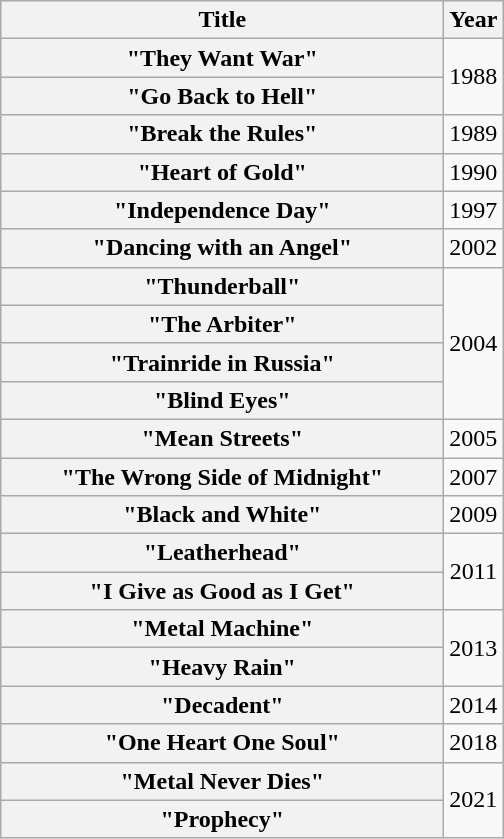<table class="wikitable plainrowheaders" style="text-align:center;">
<tr>
<th scope="col" style="width:18em;">Title</th>
<th scope="col">Year</th>
</tr>
<tr>
<th scope="row">"They Want War"</th>
<td rowspan="2">1988</td>
</tr>
<tr>
<th scope="row">"Go Back to Hell"</th>
</tr>
<tr>
<th scope="row">"Break the Rules"</th>
<td>1989</td>
</tr>
<tr>
<th scope="row">"Heart of Gold"</th>
<td>1990</td>
</tr>
<tr>
<th scope="row">"Independence Day"</th>
<td>1997</td>
</tr>
<tr>
<th scope="row">"Dancing with an Angel"</th>
<td>2002</td>
</tr>
<tr>
<th scope="row">"Thunderball"</th>
<td rowspan="4">2004</td>
</tr>
<tr>
<th scope="row">"The Arbiter"</th>
</tr>
<tr>
<th scope="row">"Trainride in Russia"</th>
</tr>
<tr>
<th scope="row">"Blind Eyes"</th>
</tr>
<tr>
<th scope="row">"Mean Streets"</th>
<td>2005</td>
</tr>
<tr>
<th scope="row">"The Wrong Side of Midnight"</th>
<td>2007</td>
</tr>
<tr>
<th scope="row">"Black and White"</th>
<td>2009</td>
</tr>
<tr>
<th scope="row">"Leatherhead"</th>
<td rowspan="2">2011</td>
</tr>
<tr>
<th scope="row">"I Give as Good as I Get"</th>
</tr>
<tr>
<th scope="row">"Metal Machine"</th>
<td rowspan="2">2013</td>
</tr>
<tr>
<th scope="row">"Heavy Rain"</th>
</tr>
<tr>
<th scope="row">"Decadent"</th>
<td>2014</td>
</tr>
<tr>
<th scope="row">"One Heart One Soul"</th>
<td>2018</td>
</tr>
<tr>
<th scope="row">"Metal Never Dies"</th>
<td rowspan="2">2021</td>
</tr>
<tr>
<th scope="row">"Prophecy"</th>
</tr>
</table>
